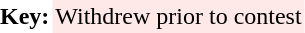<table border="0" cellspacing="0" cellpadding="2">
<tr>
<td><strong>Key:</strong></td>
<td style="text-align:center; background:#ffe8e8;">Withdrew prior to contest</td>
</tr>
</table>
